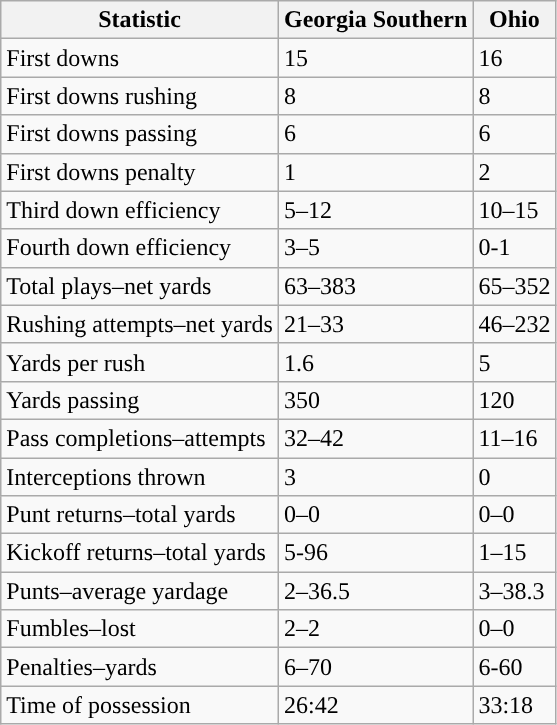<table class="wikitable">
<tr>
<th>Statistic</th>
<th><strong>Georgia Southern</strong></th>
<th><strong>Ohio</strong></th>
</tr>
<tr>
<td>First downs</td>
<td>15</td>
<td>16</td>
</tr>
<tr>
<td>First downs rushing</td>
<td>8</td>
<td>8</td>
</tr>
<tr>
<td>First downs passing</td>
<td>6</td>
<td>6</td>
</tr>
<tr>
<td>First downs penalty</td>
<td>1</td>
<td>2</td>
</tr>
<tr>
<td>Third down efficiency</td>
<td>5–12</td>
<td>10–15</td>
</tr>
<tr>
<td>Fourth down efficiency</td>
<td>3–5</td>
<td>0-1</td>
</tr>
<tr>
<td>Total plays–net yards</td>
<td>63–383</td>
<td>65–352</td>
</tr>
<tr>
<td>Rushing attempts–net yards</td>
<td>21–33</td>
<td>46–232</td>
</tr>
<tr>
<td>Yards per rush</td>
<td>1.6</td>
<td>5</td>
</tr>
<tr>
<td>Yards passing</td>
<td>350</td>
<td>120</td>
</tr>
<tr>
<td>Pass completions–attempts</td>
<td>32–42</td>
<td>11–16</td>
</tr>
<tr>
<td>Interceptions thrown</td>
<td>3</td>
<td>0</td>
</tr>
<tr>
<td>Punt returns–total yards</td>
<td>0–0</td>
<td>0–0</td>
</tr>
<tr>
<td>Kickoff returns–total yards</td>
<td>5-96</td>
<td>1–15</td>
</tr>
<tr>
<td>Punts–average yardage</td>
<td>2–36.5</td>
<td>3–38.3</td>
</tr>
<tr>
<td>Fumbles–lost</td>
<td>2–2</td>
<td>0–0</td>
</tr>
<tr>
<td>Penalties–yards</td>
<td>6–70</td>
<td>6-60</td>
</tr>
<tr>
<td>Time of possession</td>
<td>26:42</td>
<td>33:18</td>
</tr>
</table>
